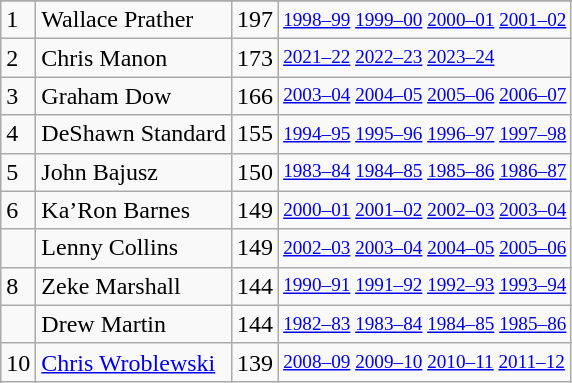<table class="wikitable">
<tr>
</tr>
<tr>
<td>1</td>
<td>Wallace Prather</td>
<td>197</td>
<td style="font-size:80%;"><a href='#'>1998–99</a> <a href='#'>1999–00</a> <a href='#'>2000–01</a> <a href='#'>2001–02</a></td>
</tr>
<tr>
<td>2</td>
<td>Chris Manon</td>
<td>173</td>
<td style="font-size:80%;"><a href='#'>2021–22</a> <a href='#'>2022–23</a> <a href='#'>2023–24</a></td>
</tr>
<tr>
<td>3</td>
<td>Graham Dow</td>
<td>166</td>
<td style="font-size:80%;"><a href='#'>2003–04</a> <a href='#'>2004–05</a> <a href='#'>2005–06</a> <a href='#'>2006–07</a></td>
</tr>
<tr>
<td>4</td>
<td>DeShawn Standard</td>
<td>155</td>
<td style="font-size:80%;"><a href='#'>1994–95</a> <a href='#'>1995–96</a> <a href='#'>1996–97</a> <a href='#'>1997–98</a></td>
</tr>
<tr>
<td>5</td>
<td>John Bajusz</td>
<td>150</td>
<td style="font-size:80%;"><a href='#'>1983–84</a> <a href='#'>1984–85</a> <a href='#'>1985–86</a> <a href='#'>1986–87</a></td>
</tr>
<tr>
<td>6</td>
<td>Ka’Ron Barnes</td>
<td>149</td>
<td style="font-size:80%;"><a href='#'>2000–01</a> <a href='#'>2001–02</a> <a href='#'>2002–03</a> <a href='#'>2003–04</a></td>
</tr>
<tr>
<td></td>
<td>Lenny Collins</td>
<td>149</td>
<td style="font-size:80%;"><a href='#'>2002–03</a> <a href='#'>2003–04</a> <a href='#'>2004–05</a> <a href='#'>2005–06</a></td>
</tr>
<tr>
<td>8</td>
<td>Zeke Marshall</td>
<td>144</td>
<td style="font-size:80%;"><a href='#'>1990–91</a> <a href='#'>1991–92</a> <a href='#'>1992–93</a> <a href='#'>1993–94</a></td>
</tr>
<tr>
<td></td>
<td>Drew Martin</td>
<td>144</td>
<td style="font-size:80%;"><a href='#'>1982–83</a> <a href='#'>1983–84</a> <a href='#'>1984–85</a> <a href='#'>1985–86</a></td>
</tr>
<tr>
<td>10</td>
<td><a href='#'>Chris Wroblewski</a></td>
<td>139</td>
<td style="font-size:80%;"><a href='#'>2008–09</a> <a href='#'>2009–10</a> <a href='#'>2010–11</a> <a href='#'>2011–12</a></td>
</tr>
</table>
